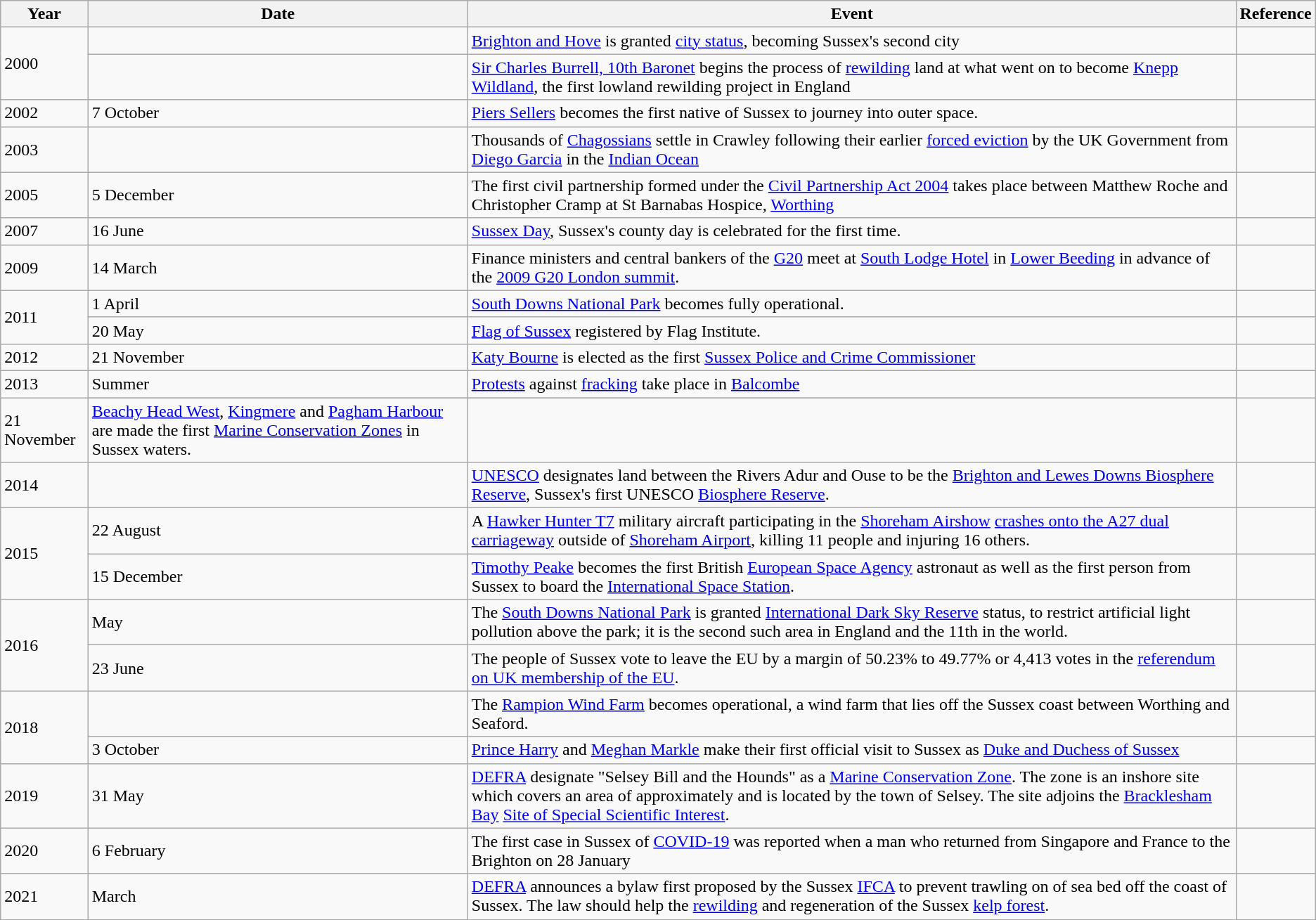<table class="wikitable">
<tr>
<th TITTY>Year</th>
<th TITTY>Date</th>
<th>Event</th>
<th>Reference</th>
</tr>
<tr>
<td rowspan=2>2000</td>
<td -></td>
<td><a href='#'>Brighton and Hove</a> is granted <a href='#'>city status</a>, becoming Sussex's second city</td>
<td></td>
</tr>
<tr>
<td></td>
<td><a href='#'>Sir Charles Burrell, 10th Baronet</a> begins the process of <a href='#'>rewilding</a> land at what went on to become <a href='#'>Knepp Wildland</a>, the first lowland rewilding project in England</td>
<td></td>
</tr>
<tr>
<td>2002</td>
<td>7 October</td>
<td><a href='#'>Piers Sellers</a> becomes the first native of Sussex to journey into outer space.</td>
<td></td>
</tr>
<tr>
<td>2003</td>
<td></td>
<td>Thousands of <a href='#'>Chagossians</a> settle in Crawley following their earlier <a href='#'>forced eviction</a> by the UK Government from <a href='#'>Diego Garcia</a> in the <a href='#'>Indian Ocean</a></td>
<td></td>
</tr>
<tr>
<td>2005</td>
<td>5 December</td>
<td>The first civil partnership formed under the <a href='#'>Civil Partnership Act 2004</a> takes place between Matthew Roche and Christopher Cramp at St Barnabas Hospice, <a href='#'>Worthing</a></td>
<td></td>
</tr>
<tr>
<td>2007</td>
<td>16 June</td>
<td><a href='#'>Sussex Day</a>, Sussex's county day is celebrated for the first time.</td>
<td></td>
</tr>
<tr>
<td>2009</td>
<td>14 March</td>
<td>Finance ministers and central bankers of the <a href='#'>G20</a> meet at <a href='#'>South Lodge Hotel</a> in <a href='#'>Lower Beeding</a> in advance of the <a href='#'>2009 G20 London summit</a>.</td>
<td></td>
</tr>
<tr>
<td rowspan=2>2011</td>
<td>1 April</td>
<td><a href='#'>South Downs National Park</a> becomes fully operational.</td>
<td></td>
</tr>
<tr>
<td>20 May</td>
<td><a href='#'>Flag of Sussex</a> registered by Flag Institute.</td>
<td></td>
</tr>
<tr>
<td>2012</td>
<td>21 November</td>
<td><a href='#'>Katy Bourne</a> is elected as the first <a href='#'>Sussex Police and Crime Commissioner</a></td>
<td></td>
</tr>
<tr>
</tr>
<tr>
<td rowspan=2>2013</td>
<td>Summer</td>
<td><a href='#'>Protests</a> against <a href='#'>fracking</a> take place in <a href='#'>Balcombe</a></td>
<td></td>
</tr>
<tr>
</tr>
<tr>
<td>21 November</td>
<td><a href='#'>Beachy Head West</a>, <a href='#'>Kingmere</a> and <a href='#'>Pagham Harbour</a> are made the first <a href='#'>Marine Conservation Zones</a> in Sussex waters.</td>
<td></td>
</tr>
<tr>
<td>2014</td>
<td></td>
<td><a href='#'>UNESCO</a> designates land between the Rivers Adur and Ouse to be the <a href='#'>Brighton and Lewes Downs Biosphere Reserve</a>, Sussex's first UNESCO <a href='#'>Biosphere Reserve</a>.</td>
<td></td>
</tr>
<tr>
<td rowspan=2>2015</td>
<td>22 August</td>
<td>A <a href='#'>Hawker Hunter T7</a> military aircraft participating in the <a href='#'>Shoreham Airshow</a> <a href='#'>crashes onto the A27 dual carriageway</a> outside of <a href='#'>Shoreham Airport</a>, killing 11 people and injuring 16 others.</td>
<td></td>
</tr>
<tr>
<td>15 December</td>
<td><a href='#'>Timothy Peake</a> becomes the first British <a href='#'>European Space Agency</a> astronaut as well as the first person from Sussex to board the <a href='#'>International Space Station</a>.</td>
<td></td>
</tr>
<tr>
<td rowspan=2>2016</td>
<td>May</td>
<td>The <a href='#'>South Downs National Park</a> is granted <a href='#'>International Dark Sky Reserve</a> status, to restrict artificial light pollution above the park; it is the second such area in England and the 11th in the world.</td>
<td></td>
</tr>
<tr>
<td>23 June</td>
<td>The people of Sussex vote to leave the EU by a margin of 50.23% to 49.77% or 4,413 votes in the <a href='#'>referendum on UK membership of the EU</a>.</td>
<td></td>
</tr>
<tr>
<td rowspan=2>2018</td>
<td></td>
<td>The <a href='#'>Rampion Wind Farm</a> becomes operational, a wind farm that lies off the Sussex coast between Worthing and Seaford.</td>
<td></td>
</tr>
<tr>
<td>3 October</td>
<td><a href='#'>Prince Harry</a> and <a href='#'>Meghan Markle</a> make their first official visit to Sussex as <a href='#'>Duke and Duchess of Sussex</a></td>
<td></td>
</tr>
<tr>
<td>2019</td>
<td>31 May</td>
<td><a href='#'>DEFRA</a> designate "Selsey Bill and the Hounds" as a <a href='#'>Marine Conservation Zone</a>. The zone is an  inshore site which covers an area of approximately   and is located by the town of Selsey. The site adjoins the <a href='#'>Bracklesham Bay</a> <a href='#'>Site of Special Scientific Interest</a>.</td>
<td></td>
</tr>
<tr>
<td>2020</td>
<td>6 February</td>
<td>The first case in Sussex of <a href='#'>COVID-19</a> was reported when a man who returned from Singapore and France to the Brighton on 28 January</td>
<td></td>
</tr>
<tr>
<td>2021</td>
<td>March</td>
<td><a href='#'>DEFRA</a> announces a bylaw first proposed by the Sussex <a href='#'>IFCA</a> to prevent trawling on  of sea bed off the coast of Sussex. The law should help the <a href='#'>rewilding</a> and regeneration of the Sussex <a href='#'>kelp forest</a>.</td>
<td></td>
</tr>
</table>
